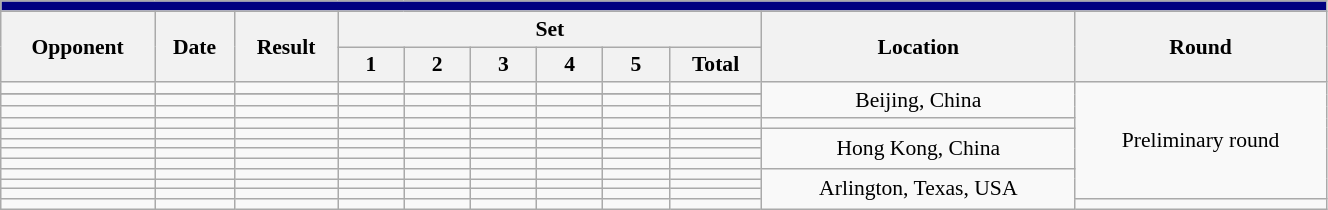<table class="wikitable collapsible collapsed" style="text-align:center; font-size:90%; width:70%;">
<tr>
<th colspan=11 style="background:#000080; color: #FFFFFF;"><a href='#'></a></th>
</tr>
<tr>
<th rowspan=2>Opponent</th>
<th rowspan=2>Date</th>
<th rowspan=2>Result</th>
<th colspan=6>Set</th>
<th rowspan=2>Location</th>
<th rowspan=2>Round</th>
</tr>
<tr>
<th width=5%>1</th>
<th width=5%>2</th>
<th width=5%>3</th>
<th width=5%>4</th>
<th width=5%>5</th>
<th width=7%>Total</th>
</tr>
<tr style="text-align:center;">
<td style="text-align:left;"></td>
<td></td>
<td></td>
<td></td>
<td></td>
<td></td>
<td></td>
<td></td>
<td></td>
<td rowspan=4> Beijing, China</td>
<td rowspan=12>Preliminary round</td>
</tr>
<tr>
</tr>
<tr style="text-align:center;">
<td style="text-align:left;"></td>
<td></td>
<td></td>
<td></td>
<td></td>
<td></td>
<td></td>
<td></td>
<td></td>
</tr>
<tr style="text-align:center;">
<td style="text-align:left;"></td>
<td></td>
<td></td>
<td></td>
<td></td>
<td></td>
<td></td>
<td></td>
<td></td>
</tr>
<tr style="text-align:center;">
<td style="text-align:left;"></td>
<td></td>
<td></td>
<td></td>
<td></td>
<td></td>
<td></td>
<td></td>
<td></td>
</tr>
<tr style="text-align:center;">
<td style="text-align:left;"></td>
<td></td>
<td></td>
<td></td>
<td></td>
<td></td>
<td></td>
<td></td>
<td></td>
<td rowspan=4> Hong Kong, China</td>
</tr>
<tr style="text-align:center;">
<td style="text-align:left;"></td>
<td></td>
<td></td>
<td></td>
<td></td>
<td></td>
<td></td>
<td></td>
<td></td>
</tr>
<tr style="text-align:center;">
<td style="text-align:left;"></td>
<td></td>
<td></td>
<td></td>
<td></td>
<td></td>
<td></td>
<td></td>
<td></td>
</tr>
<tr style="text-align:center;">
<td style="text-align:left;"></td>
<td></td>
<td></td>
<td></td>
<td></td>
<td></td>
<td></td>
<td></td>
<td></td>
</tr>
<tr style="text-align:center;">
<td style="text-align:left;"></td>
<td></td>
<td></td>
<td></td>
<td></td>
<td></td>
<td></td>
<td></td>
<td></td>
<td rowspan=4> Arlington, Texas, USA</td>
</tr>
<tr style="text-align:center;">
<td style="text-align:left;"></td>
<td></td>
<td></td>
<td></td>
<td></td>
<td></td>
<td></td>
<td></td>
<td></td>
</tr>
<tr style="text-align:center;">
<td style="text-align:left;"></td>
<td></td>
<td></td>
<td></td>
<td></td>
<td></td>
<td></td>
<td></td>
<td></td>
</tr>
<tr style="text-align:center;">
<td style="text-align:left;"></td>
<td></td>
<td></td>
<td></td>
<td></td>
<td></td>
<td></td>
<td></td>
<td></td>
</tr>
</table>
